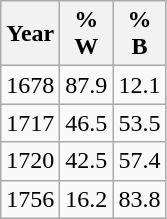<table class="wikitable sortable">
<tr>
<th>Year</th>
<th>%<br>W</th>
<th>%<br>B</th>
</tr>
<tr>
<td>1678</td>
<td>87.9</td>
<td>12.1</td>
</tr>
<tr>
<td>1717</td>
<td>46.5</td>
<td>53.5</td>
</tr>
<tr>
<td>1720</td>
<td>42.5</td>
<td>57.4</td>
</tr>
<tr>
<td>1756</td>
<td>16.2</td>
<td>83.8</td>
</tr>
</table>
